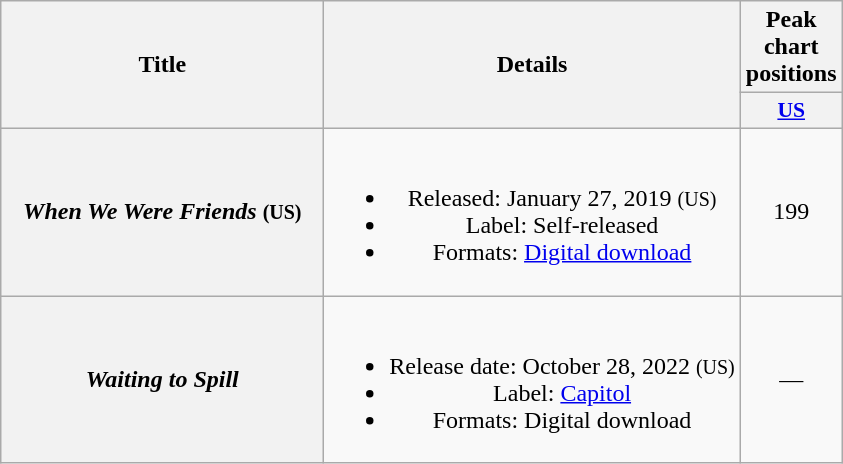<table class="wikitable plainrowheaders" style="text-align:center">
<tr>
<th scope="col" rowspan="2" style="width:13em">Title</th>
<th scope="col" rowspan="2">Details</th>
<th scope="col" colspan="1">Peak chart positions</th>
</tr>
<tr>
<th style="width:3em;font-size:90%;"><a href='#'>US</a><br></th>
</tr>
<tr>
<th scope="row"><em>When We Were Friends</em> <small>(US)</small></th>
<td><br><ul><li>Released: January 27, 2019 <small>(US)</small></li><li>Label: Self-released</li><li>Formats: <a href='#'>Digital download</a></li></ul></td>
<td>199</td>
</tr>
<tr>
<th scope="row"><em>Waiting to Spill</em></th>
<td><br><ul><li>Release date: October 28, 2022 <small>(US)</small></li><li>Label: <a href='#'>Capitol</a></li><li>Formats: Digital download</li></ul></td>
<td>—</td>
</tr>
</table>
